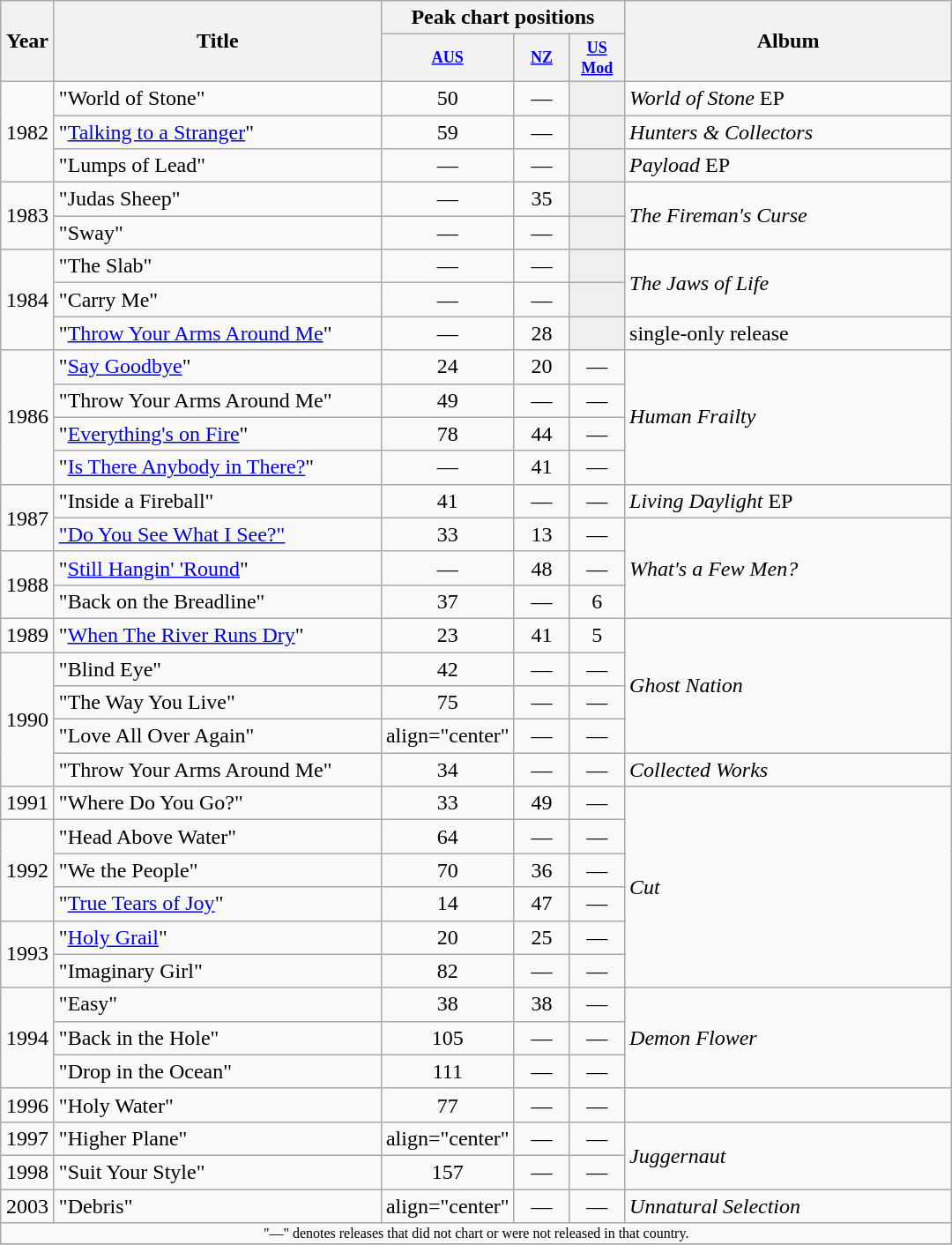<table class="wikitable">
<tr>
<th rowspan="2" width="33">Year</th>
<th width="240" rowspan="2">Title</th>
<th colspan="3">Peak chart positions</th>
<th width="240" rowspan="2">Album</th>
</tr>
<tr>
<th style="width:3em;font-size:75%"><a href='#'>AUS</a><br></th>
<th style="width:3em;font-size:75%"><a href='#'>NZ</a><br></th>
<th style="width:3em;font-size:75%"><a href='#'>US Mod</a><br></th>
</tr>
<tr>
<td align="center" rowspan="3">1982</td>
<td>"World of Stone"</td>
<td align="center">50</td>
<td align="center">—</td>
<td style="text-align:center; background-color:#efefef;"> </td>
<td align="left" valign="center" rowspan="1"><em>World of Stone</em> EP</td>
</tr>
<tr>
<td>"<a href='#'>Talking to a Stranger</a>"</td>
<td align="center">59</td>
<td align="center">—</td>
<td style="text-align:center; background-color:#efefef;"> </td>
<td align="left" valign="center" rowspan="1"><em>Hunters & Collectors</em></td>
</tr>
<tr>
<td>"Lumps of Lead"</td>
<td align="center">—</td>
<td align="center">—</td>
<td style="text-align:center; background-color:#efefef;"> </td>
<td align="left" valign="center" rowspan="1"><em>Payload</em> EP</td>
</tr>
<tr>
<td align="center" rowspan="2">1983</td>
<td>"Judas Sheep"</td>
<td align="center">—</td>
<td align="center">35</td>
<td style="text-align:center; background-color:#efefef;"> </td>
<td align="left" valign="center" rowspan="2"><em>The Fireman's Curse</em></td>
</tr>
<tr>
<td>"Sway"</td>
<td align="center">—</td>
<td align="center">—</td>
<td style="text-align:center; background-color:#efefef;"> </td>
</tr>
<tr>
<td align="center" rowspan="3">1984</td>
<td>"The Slab"</td>
<td align="center">—</td>
<td align="center">—</td>
<td style="text-align:center; background-color:#efefef;"> </td>
<td align="left" valign="center" rowspan="2"><em>The Jaws of Life</em></td>
</tr>
<tr>
<td>"Carry Me"</td>
<td align="center">—</td>
<td align="center">—</td>
<td style="text-align:center; background-color:#efefef;"> </td>
</tr>
<tr>
<td>"<a href='#'>Throw Your Arms Around Me</a>"</td>
<td align="center">—</td>
<td align="center">28</td>
<td style="text-align:center; background-color:#efefef;"> </td>
<td align="left" valign="center" rowspan="1">single-only release</td>
</tr>
<tr>
<td align="center" rowspan ="4">1986</td>
<td>"<a href='#'>Say Goodbye</a>"</td>
<td align="center">24</td>
<td align="center">20</td>
<td align="center">—</td>
<td align="left" valign="center" rowspan="4"><em>Human Frailty</em></td>
</tr>
<tr>
<td>"Throw Your Arms Around Me"</td>
<td align="center">49</td>
<td align="center">—</td>
<td align="center">—</td>
</tr>
<tr>
<td>"<a href='#'>Everything's on Fire</a>"</td>
<td align="center">78</td>
<td align="center">44</td>
<td align="center">—</td>
</tr>
<tr>
<td>"<a href='#'>Is There Anybody in There?</a>"</td>
<td align="center">—</td>
<td align="center">41</td>
<td align="center">—</td>
</tr>
<tr>
<td align="center" rowspan ="2">1987</td>
<td>"Inside a Fireball"</td>
<td align="center">41</td>
<td align="center">—</td>
<td align="center">—</td>
<td align="left" valign="center"><em>Living Daylight</em> EP</td>
</tr>
<tr>
<td><a href='#'>"Do You See What I See?"</a></td>
<td align="center">33</td>
<td align="center">13</td>
<td align="center">—</td>
<td align="left" valign="center" rowspan="3"><em>What's a Few Men?</em></td>
</tr>
<tr>
<td align="center" rowspan ="2">1988</td>
<td>"<a href='#'>Still Hangin' 'Round</a>"</td>
<td align="center">—</td>
<td align="center">48</td>
<td align="center">—</td>
</tr>
<tr>
<td>"Back on the Breadline"</td>
<td align="center">37</td>
<td align="center">—</td>
<td align="center">6</td>
</tr>
<tr>
<td align="center">1989</td>
<td>"<a href='#'>When The River Runs Dry</a>"</td>
<td align="center">23</td>
<td align="center">41</td>
<td align="center">5</td>
<td align="left" valign="center" rowspan="4"><em>Ghost Nation</em></td>
</tr>
<tr>
<td align="center" rowspan ="4">1990</td>
<td>"Blind Eye"</td>
<td align="center">42</td>
<td align="center">—</td>
<td align="center">—</td>
</tr>
<tr>
<td>"The Way You Live"</td>
<td align="center">75</td>
<td align="center">—</td>
<td align="center">—</td>
</tr>
<tr>
<td>"Love All Over Again"</td>
<td>align="center" </td>
<td align="center">—</td>
<td align="center">—</td>
</tr>
<tr>
<td>"Throw Your Arms Around Me"</td>
<td align="center">34</td>
<td align="center">—</td>
<td align="center">—</td>
<td align="left" valign="center"><em>Collected Works</em></td>
</tr>
<tr>
<td align="center">1991</td>
<td>"Where Do You Go?"</td>
<td align="center">33</td>
<td align="center">49</td>
<td align="center">—</td>
<td align="left" valign="center" rowspan="6"><em>Cut</em></td>
</tr>
<tr>
<td align="center" rowspan ="3">1992</td>
<td>"Head Above Water"</td>
<td align="center">64</td>
<td align="center">—</td>
<td align="center">—</td>
</tr>
<tr>
<td>"We the People"</td>
<td align="center">70</td>
<td align="center">36</td>
<td align="center">—</td>
</tr>
<tr>
<td>"<a href='#'>True Tears of Joy</a>"</td>
<td align="center">14</td>
<td align="center">47</td>
<td align="center">—</td>
</tr>
<tr>
<td align="center" rowspan="2">1993</td>
<td>"<a href='#'>Holy Grail</a>"</td>
<td align="center">20</td>
<td align="center">25</td>
<td align="center">—</td>
</tr>
<tr>
<td>"Imaginary Girl"</td>
<td align="center">82</td>
<td align="center">—</td>
<td align="center">—</td>
</tr>
<tr>
<td align="center" rowspan="3">1994</td>
<td>"Easy"</td>
<td align="center">38</td>
<td align="center">38</td>
<td align="center">—</td>
<td align="left" valign="center" rowspan="3"><em>Demon Flower</em></td>
</tr>
<tr>
<td>"Back in the Hole"</td>
<td align="center">105</td>
<td align="center">—</td>
<td align="center">—</td>
</tr>
<tr>
<td>"Drop in the Ocean"</td>
<td align="center">111</td>
<td align="center">—</td>
<td align="center">—</td>
</tr>
<tr>
<td align="center">1996</td>
<td>"Holy Water"</td>
<td align="center">77</td>
<td align="center">—</td>
<td align="center">—</td>
<td></td>
</tr>
<tr>
<td align="center">1997</td>
<td>"Higher Plane"</td>
<td>align="center" </td>
<td align="center">—</td>
<td align="center">—</td>
<td align="left" valign="center" rowspan="2"><em>Juggernaut</em></td>
</tr>
<tr>
<td align="center">1998</td>
<td>"Suit Your Style"</td>
<td align="center">157</td>
<td align="center">—</td>
<td align="center">—</td>
</tr>
<tr>
<td align="center">2003</td>
<td>"Debris"</td>
<td>align="center" </td>
<td align="center">—</td>
<td align="center">—</td>
<td align="left"><em>Unnatural Selection</em></td>
</tr>
<tr>
<td align="center" colspan="6" style="font-size: 8pt">"—" denotes releases that did not chart or were not released in that country.</td>
</tr>
<tr>
</tr>
</table>
